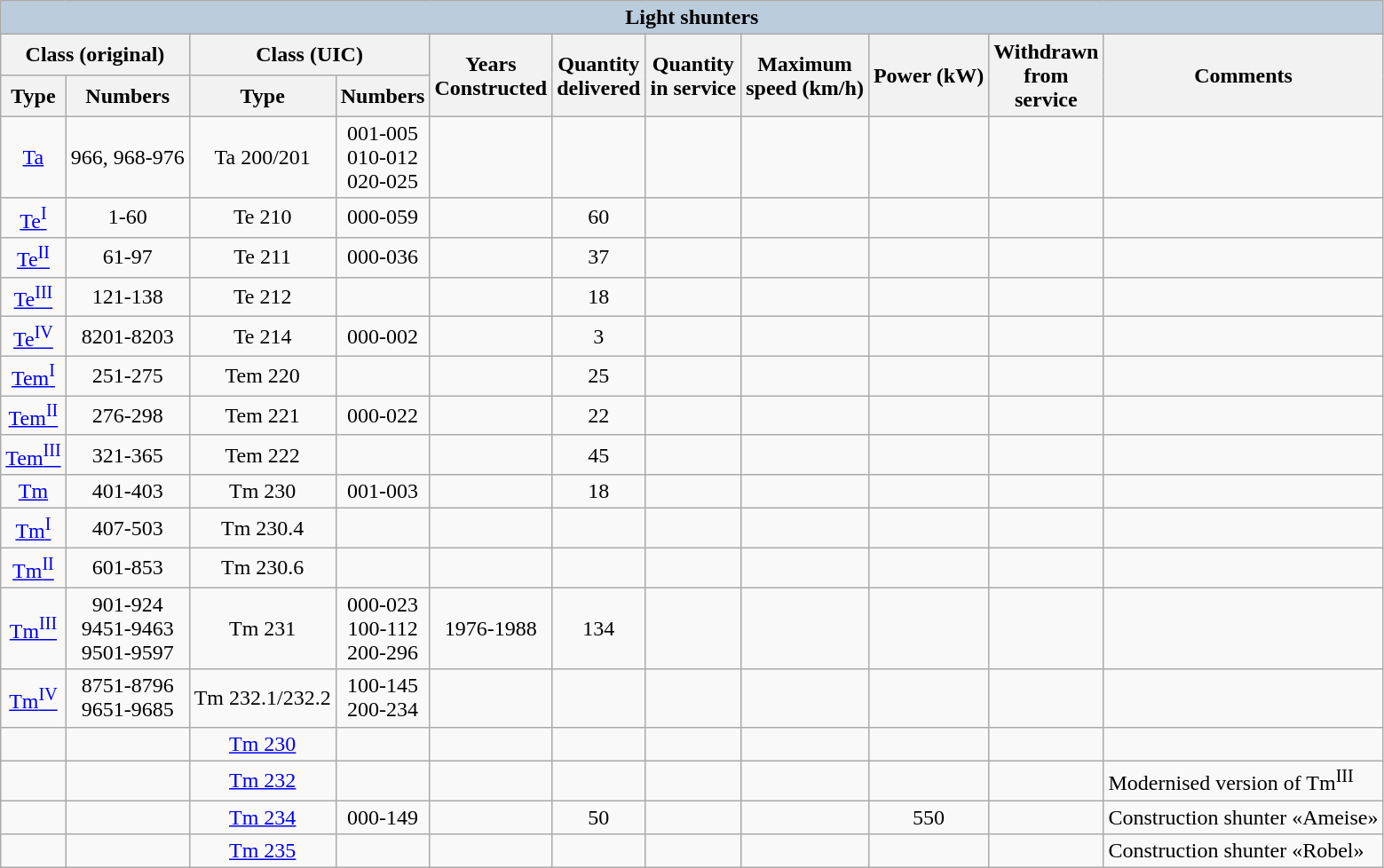<table class="wikitable sortable" style=text-align:center>
<tr>
<th colspan = "11"  style="background:#BBCCDD">Light shunters</th>
</tr>
<tr>
<th colspan = "2">Class (original)</th>
<th colspan = "2">Class (UIC)</th>
<th rowspan = "2">Years<br>Constructed</th>
<th rowspan = "2">Quantity<br>delivered</th>
<th rowspan = "2">Quantity<br>in service</th>
<th rowspan = "2">Maximum<br>speed (km/h)</th>
<th rowspan = "2">Power (kW)</th>
<th rowspan = "2">Withdrawn<br>from<br>service</th>
<th rowspan = "2">Comments</th>
</tr>
<tr>
<th>Type</th>
<th>Numbers</th>
<th>Type</th>
<th>Numbers</th>
</tr>
<tr>
<td><a href='#'>Ta</a></td>
<td>966, 968-976</td>
<td>Ta 200/201</td>
<td>001-005<br>010-012<br>020-025</td>
<td></td>
<td></td>
<td></td>
<td></td>
<td></td>
<td></td>
<td align=left></td>
</tr>
<tr ---->
<td><a href='#'>Te<sup>I</sup></a></td>
<td>1-60</td>
<td>Te 210</td>
<td>000-059</td>
<td></td>
<td>60</td>
<td></td>
<td></td>
<td></td>
<td></td>
<td align=left></td>
</tr>
<tr ---->
<td><a href='#'>Te<sup>II</sup></a></td>
<td>61-97</td>
<td>Te 211</td>
<td>000-036</td>
<td></td>
<td>37</td>
<td></td>
<td></td>
<td></td>
<td></td>
<td align=left></td>
</tr>
<tr ---->
<td><a href='#'>Te<sup>III</sup></a></td>
<td>121-138</td>
<td>Te 212</td>
<td></td>
<td></td>
<td>18</td>
<td></td>
<td></td>
<td></td>
<td></td>
<td align=left></td>
</tr>
<tr ---->
<td><a href='#'>Te<sup>IV</sup></a></td>
<td>8201-8203</td>
<td>Te 214</td>
<td>000-002</td>
<td></td>
<td>3</td>
<td></td>
<td></td>
<td></td>
<td></td>
<td align=left></td>
</tr>
<tr ---->
<td><a href='#'>Tem<sup>I</sup></a></td>
<td>251-275</td>
<td>Tem 220</td>
<td></td>
<td></td>
<td>25</td>
<td></td>
<td></td>
<td></td>
<td></td>
<td align=left></td>
</tr>
<tr ---->
<td><a href='#'>Tem<sup>II</sup></a></td>
<td>276-298</td>
<td>Tem 221</td>
<td>000-022</td>
<td></td>
<td>22</td>
<td></td>
<td></td>
<td></td>
<td></td>
<td align=left></td>
</tr>
<tr ---->
<td><a href='#'>Tem<sup>III</sup></a></td>
<td>321-365</td>
<td>Tem 222</td>
<td></td>
<td></td>
<td>45</td>
<td></td>
<td></td>
<td></td>
<td></td>
<td align=left></td>
</tr>
<tr ---->
<td><a href='#'>Tm</a></td>
<td>401-403</td>
<td>Tm 230</td>
<td>001-003</td>
<td></td>
<td>18</td>
<td></td>
<td></td>
<td></td>
<td></td>
<td align=left></td>
</tr>
<tr ---->
<td><a href='#'>Tm<sup>I</sup></a></td>
<td>407-503</td>
<td>Tm 230.4</td>
<td></td>
<td></td>
<td></td>
<td></td>
<td></td>
<td></td>
<td></td>
<td align=left></td>
</tr>
<tr ---->
<td><a href='#'>Tm<sup>II</sup></a></td>
<td>601-853</td>
<td>Tm 230.6</td>
<td></td>
<td></td>
<td></td>
<td></td>
<td></td>
<td></td>
<td></td>
<td align=left></td>
</tr>
<tr ---->
<td><a href='#'>Tm<sup>III</sup></a></td>
<td>901-924<br>9451-9463<br>9501-9597</td>
<td>Tm 231</td>
<td>000-023<br>100-112<br>200-296</td>
<td>1976-1988</td>
<td>134</td>
<td></td>
<td></td>
<td></td>
<td></td>
<td align=left></td>
</tr>
<tr ---->
<td><a href='#'>Tm<sup>IV</sup></a></td>
<td>8751-8796<br>9651-9685</td>
<td>Tm 232.1/232.2</td>
<td>100-145<br>200-234</td>
<td></td>
<td></td>
<td></td>
<td></td>
<td></td>
<td></td>
<td align=left></td>
</tr>
<tr ---->
<td></td>
<td></td>
<td><a href='#'>Tm 230</a></td>
<td></td>
<td></td>
<td></td>
<td></td>
<td></td>
<td></td>
<td></td>
<td align=left></td>
</tr>
<tr ---->
<td></td>
<td></td>
<td><a href='#'>Tm 232</a></td>
<td></td>
<td></td>
<td></td>
<td></td>
<td></td>
<td></td>
<td></td>
<td align=left>Modernised version of Tm<sup>III</sup></td>
</tr>
<tr ---->
<td></td>
<td></td>
<td><a href='#'>Tm 234</a></td>
<td>000-149</td>
<td></td>
<td>50</td>
<td></td>
<td></td>
<td>550</td>
<td></td>
<td align=left>Construction shunter «Ameise»</td>
</tr>
<tr ---->
<td></td>
<td></td>
<td><a href='#'>Tm 235</a></td>
<td></td>
<td></td>
<td></td>
<td></td>
<td></td>
<td></td>
<td></td>
<td align=left>Construction shunter «Robel»</td>
</tr>
</table>
